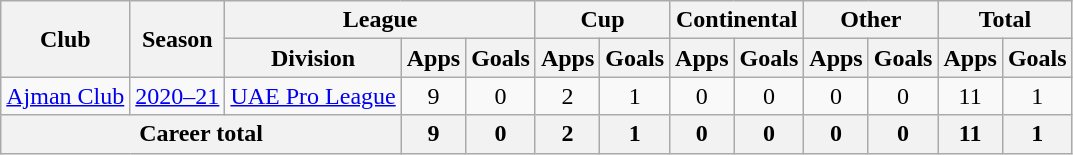<table class="wikitable" style="text-align: center">
<tr>
<th rowspan="2">Club</th>
<th rowspan="2">Season</th>
<th colspan="3">League</th>
<th colspan="2">Cup</th>
<th colspan="2">Continental</th>
<th colspan="2">Other</th>
<th colspan="2">Total</th>
</tr>
<tr>
<th>Division</th>
<th>Apps</th>
<th>Goals</th>
<th>Apps</th>
<th>Goals</th>
<th>Apps</th>
<th>Goals</th>
<th>Apps</th>
<th>Goals</th>
<th>Apps</th>
<th>Goals</th>
</tr>
<tr>
<td><a href='#'>Ajman Club</a></td>
<td><a href='#'>2020–21</a></td>
<td><a href='#'>UAE Pro League</a></td>
<td>9</td>
<td>0</td>
<td>2</td>
<td>1</td>
<td>0</td>
<td>0</td>
<td>0</td>
<td>0</td>
<td>11</td>
<td>1</td>
</tr>
<tr>
<th colspan="3"><strong>Career total</strong></th>
<th>9</th>
<th>0</th>
<th>2</th>
<th>1</th>
<th>0</th>
<th>0</th>
<th>0</th>
<th>0</th>
<th>11</th>
<th>1</th>
</tr>
</table>
